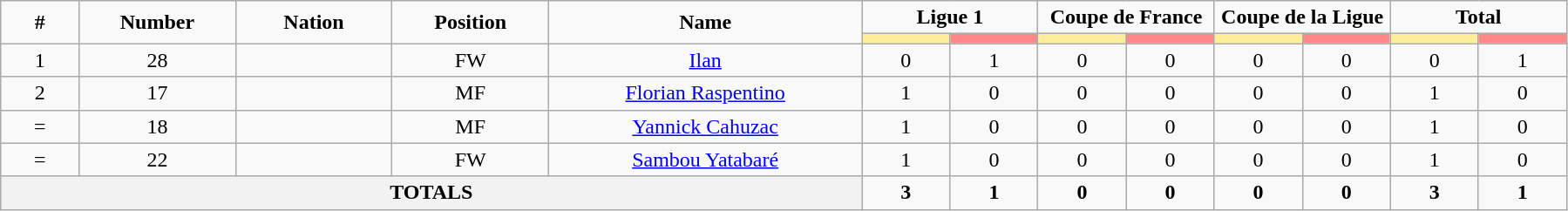<table class="wikitable" style="font-size: 100%; text-align: center;">
<tr>
<td rowspan="2" width="5%" align="center"><strong>#</strong></td>
<td rowspan="2" width="10%" align="center"><strong>Number</strong></td>
<td rowspan="2" width="10%" align="center"><strong>Nation</strong></td>
<td rowspan="2" width="10%" align="center"><strong>Position</strong></td>
<td rowspan="2" width="20%" align="center"><strong>Name</strong></td>
<td colspan="2" align="center"><strong>Ligue 1</strong></td>
<td colspan="2" align="center"><strong>Coupe de France</strong></td>
<td colspan="2" align="center"><strong>Coupe de la Ligue</strong></td>
<td colspan="2" align="center"><strong>Total</strong></td>
</tr>
<tr>
<th width=60 style="background: #FFEE99"></th>
<th width=60 style="background: #FF8888"></th>
<th width=60 style="background: #FFEE99"></th>
<th width=60 style="background: #FF8888"></th>
<th width=60 style="background: #FFEE99"></th>
<th width=60 style="background: #FF8888"></th>
<th width=60 style="background: #FFEE99"></th>
<th width=60 style="background: #FF8888"></th>
</tr>
<tr>
<td>1</td>
<td>28</td>
<td></td>
<td>FW</td>
<td><a href='#'>Ilan</a></td>
<td>0</td>
<td>1</td>
<td>0</td>
<td>0</td>
<td>0</td>
<td>0</td>
<td>0</td>
<td>1</td>
</tr>
<tr>
<td>2</td>
<td>17</td>
<td></td>
<td>MF</td>
<td><a href='#'>Florian Raspentino</a></td>
<td>1</td>
<td>0</td>
<td>0</td>
<td>0</td>
<td>0</td>
<td>0</td>
<td>1</td>
<td>0</td>
</tr>
<tr>
<td>=</td>
<td>18</td>
<td></td>
<td>MF</td>
<td><a href='#'>Yannick Cahuzac</a></td>
<td>1</td>
<td>0</td>
<td>0</td>
<td>0</td>
<td>0</td>
<td>0</td>
<td>1</td>
<td>0</td>
</tr>
<tr>
<td>=</td>
<td>22</td>
<td></td>
<td>FW</td>
<td><a href='#'>Sambou Yatabaré</a></td>
<td>1</td>
<td>0</td>
<td>0</td>
<td>0</td>
<td>0</td>
<td>0</td>
<td>1</td>
<td>0</td>
</tr>
<tr>
<th colspan="5">TOTALS</th>
<td><strong>3</strong></td>
<td><strong>1</strong></td>
<td><strong>0</strong></td>
<td><strong>0</strong></td>
<td><strong>0</strong></td>
<td><strong>0</strong></td>
<td><strong>3</strong></td>
<td><strong>1</strong></td>
</tr>
</table>
